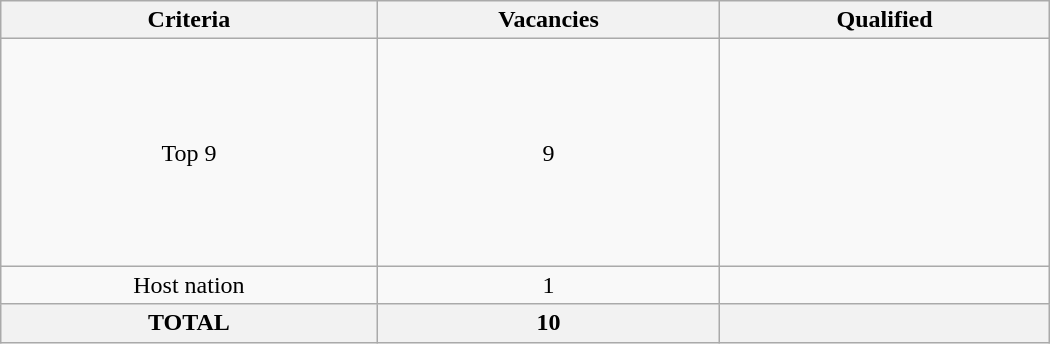<table class = "wikitable" width=700>
<tr>
<th>Criteria</th>
<th>Vacancies</th>
<th>Qualified</th>
</tr>
<tr>
<td align="center">Top 9</td>
<td align="center">9</td>
<td><br><br><br><br><br><br><br><br></td>
</tr>
<tr>
<td align="center">Host nation</td>
<td align="center">1</td>
<td></td>
</tr>
<tr>
<th>TOTAL</th>
<th>10</th>
<th></th>
</tr>
</table>
